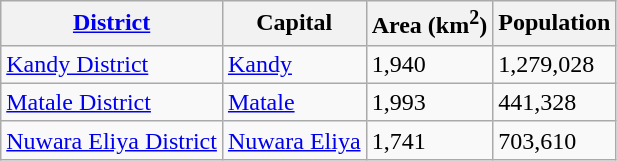<table class="wikitable">
<tr>
<th><a href='#'>District</a></th>
<th>Capital</th>
<th>Area (km<sup>2</sup>)</th>
<th>Population</th>
</tr>
<tr>
<td><a href='#'>Kandy District</a></td>
<td><a href='#'>Kandy</a></td>
<td>1,940</td>
<td>1,279,028</td>
</tr>
<tr>
<td><a href='#'>Matale District</a></td>
<td><a href='#'>Matale</a></td>
<td>1,993</td>
<td>441,328</td>
</tr>
<tr>
<td><a href='#'>Nuwara Eliya District</a></td>
<td><a href='#'>Nuwara Eliya</a></td>
<td>1,741</td>
<td>703,610</td>
</tr>
</table>
